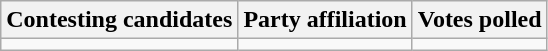<table class="wikitable sortable">
<tr>
<th>Contesting candidates</th>
<th>Party affiliation</th>
<th>Votes polled</th>
</tr>
<tr>
<td></td>
<td></td>
<td></td>
</tr>
</table>
